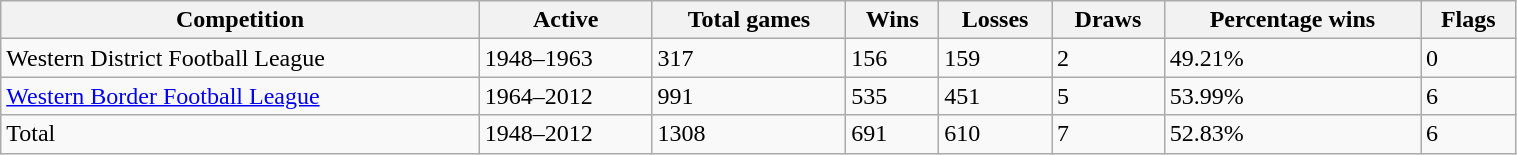<table class="wikitable sortable" " style="width:80%;">
<tr>
<th>Competition</th>
<th>Active</th>
<th>Total games</th>
<th>Wins</th>
<th>Losses</th>
<th>Draws</th>
<th>Percentage wins</th>
<th>Flags</th>
</tr>
<tr>
<td>Western District Football League</td>
<td>1948–1963</td>
<td>317</td>
<td>156</td>
<td>159</td>
<td>2</td>
<td>49.21%</td>
<td>0</td>
</tr>
<tr>
<td><a href='#'>Western Border Football League</a></td>
<td>1964–2012</td>
<td>991</td>
<td>535</td>
<td>451</td>
<td>5</td>
<td>53.99%</td>
<td>6</td>
</tr>
<tr>
<td>Total</td>
<td>1948–2012</td>
<td>1308</td>
<td>691</td>
<td>610</td>
<td>7</td>
<td>52.83%</td>
<td>6</td>
</tr>
</table>
